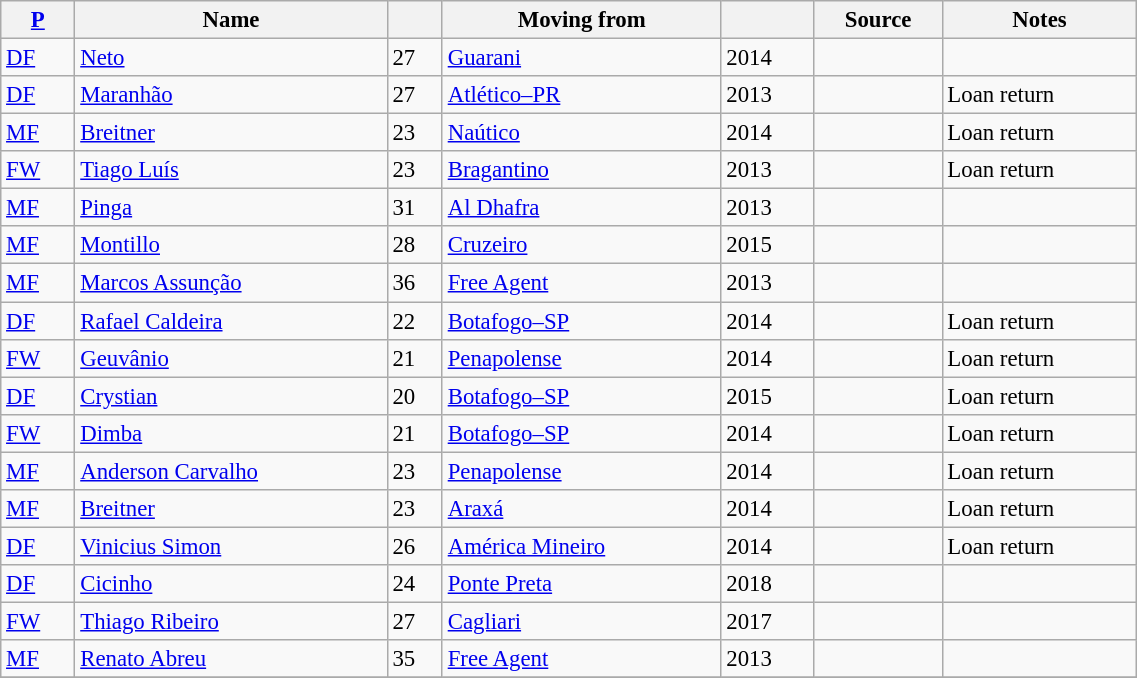<table class="wikitable sortable" style="width:60%; text-align:center; font-size:95%; text-align:left;">
<tr>
<th><a href='#'>P</a></th>
<th>Name</th>
<th></th>
<th>Moving from</th>
<th></th>
<th>Source</th>
<th>Notes</th>
</tr>
<tr>
<td><a href='#'>DF</a></td>
<td style="text-align:left;"> <a href='#'>Neto</a></td>
<td>27</td>
<td style="text-align:left;"><a href='#'>Guarani</a></td>
<td>2014</td>
<td></td>
<td></td>
</tr>
<tr>
<td><a href='#'>DF</a></td>
<td style="text-align:left;"> <a href='#'>Maranhão</a></td>
<td>27</td>
<td style="text-align:left;"><a href='#'>Atlético–PR</a></td>
<td>2013</td>
<td></td>
<td>Loan return</td>
</tr>
<tr>
<td><a href='#'>MF</a></td>
<td style="text-align:left;"> <a href='#'>Breitner</a></td>
<td>23</td>
<td style="text-align:left;"><a href='#'>Naútico</a></td>
<td>2014</td>
<td></td>
<td>Loan return</td>
</tr>
<tr>
<td><a href='#'>FW</a></td>
<td style="text-align:left;"> <a href='#'>Tiago Luís</a></td>
<td>23</td>
<td style="text-align:left;"><a href='#'>Bragantino</a></td>
<td>2013</td>
<td></td>
<td>Loan return</td>
</tr>
<tr>
<td><a href='#'>MF</a></td>
<td style="text-align:left;"> <a href='#'>Pinga</a></td>
<td>31</td>
<td style="text-align:left;"><a href='#'>Al Dhafra</a> </td>
<td>2013</td>
<td></td>
<td></td>
</tr>
<tr>
<td><a href='#'>MF</a></td>
<td style="text-align:left;"> <a href='#'>Montillo</a></td>
<td>28</td>
<td style="text-align:left;"><a href='#'>Cruzeiro</a></td>
<td>2015</td>
<td></td>
<td></td>
</tr>
<tr>
<td><a href='#'>MF</a></td>
<td style="text-align:left;"> <a href='#'>Marcos Assunção</a></td>
<td>36</td>
<td style="text-align:left;"><a href='#'>Free Agent</a></td>
<td>2013</td>
<td></td>
<td></td>
</tr>
<tr>
<td><a href='#'>DF</a></td>
<td style="text-align:left;"> <a href='#'>Rafael Caldeira</a></td>
<td>22</td>
<td style="text-align:left;"><a href='#'>Botafogo–SP</a></td>
<td>2014</td>
<td></td>
<td>Loan return</td>
</tr>
<tr>
<td><a href='#'>FW</a></td>
<td style="text-align:left;"> <a href='#'>Geuvânio</a></td>
<td>21</td>
<td style="text-align:left;"><a href='#'>Penapolense</a></td>
<td>2014</td>
<td></td>
<td>Loan return</td>
</tr>
<tr>
<td><a href='#'>DF</a></td>
<td style="text-align:left;"> <a href='#'>Crystian</a></td>
<td>20</td>
<td style="text-align:left;"><a href='#'>Botafogo–SP</a></td>
<td>2015</td>
<td></td>
<td>Loan return</td>
</tr>
<tr>
<td><a href='#'>FW</a></td>
<td style="text-align:left;"> <a href='#'>Dimba</a></td>
<td>21</td>
<td style="text-align:left;"><a href='#'>Botafogo–SP</a></td>
<td>2014</td>
<td></td>
<td>Loan return</td>
</tr>
<tr>
<td><a href='#'>MF</a></td>
<td style="text-align:left;"> <a href='#'>Anderson Carvalho</a></td>
<td>23</td>
<td style="text-align:left;"><a href='#'>Penapolense</a></td>
<td>2014</td>
<td></td>
<td>Loan return</td>
</tr>
<tr>
<td><a href='#'>MF</a></td>
<td style="text-align:left;"> <a href='#'>Breitner</a></td>
<td>23</td>
<td style="text-align:left;"><a href='#'>Araxá</a></td>
<td>2014</td>
<td></td>
<td>Loan return</td>
</tr>
<tr>
<td><a href='#'>DF</a></td>
<td style="text-align:left;"> <a href='#'>Vinicius Simon</a></td>
<td>26</td>
<td style="text-align:left;"><a href='#'>América Mineiro</a></td>
<td>2014</td>
<td></td>
<td>Loan return</td>
</tr>
<tr>
<td><a href='#'>DF</a></td>
<td style="text-align:left;"> <a href='#'>Cicinho</a></td>
<td>24</td>
<td style="text-align:left;"><a href='#'>Ponte Preta</a></td>
<td>2018</td>
<td></td>
<td></td>
</tr>
<tr>
<td><a href='#'>FW</a></td>
<td style="text-align:left;"> <a href='#'>Thiago Ribeiro</a></td>
<td>27</td>
<td style="text-align:left;"><a href='#'>Cagliari</a> </td>
<td>2017</td>
<td></td>
<td></td>
</tr>
<tr>
<td><a href='#'>MF</a></td>
<td style="text-align:left;"> <a href='#'>Renato Abreu</a></td>
<td>35</td>
<td style="text-align:left;"><a href='#'>Free Agent</a></td>
<td>2013</td>
<td></td>
<td></td>
</tr>
<tr>
</tr>
</table>
